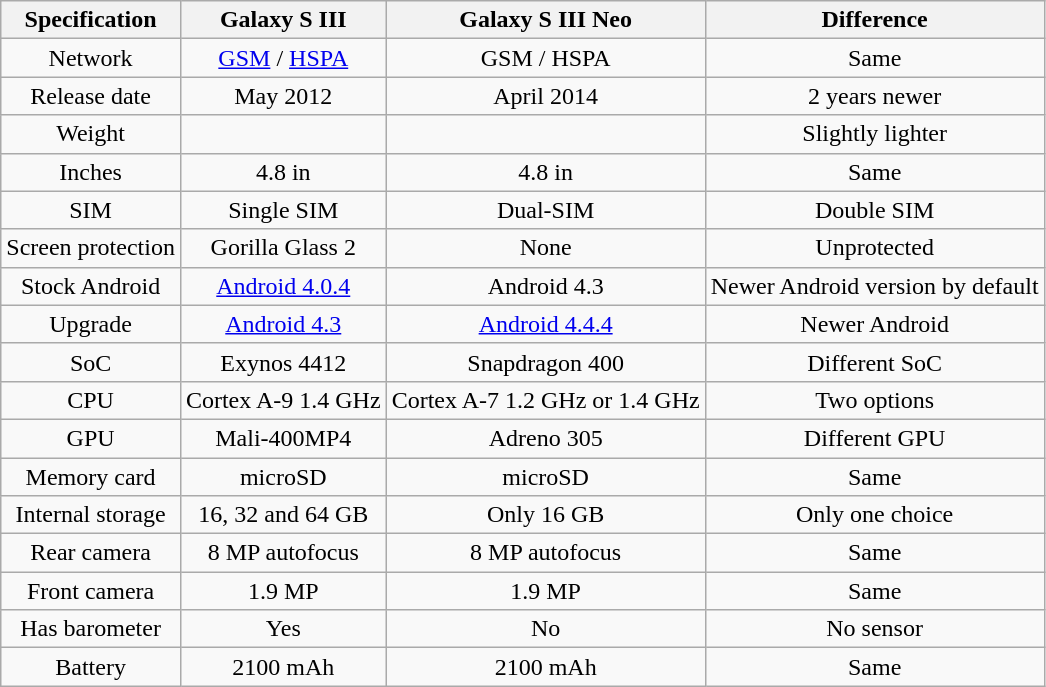<table class="wikitable sortable">
<tr>
<th>Specification</th>
<th>Galaxy S III</th>
<th>Galaxy S III Neo</th>
<th>Difference</th>
</tr>
<tr>
<td align="center">Network</td>
<td align="center"><a href='#'>GSM</a> / <a href='#'>HSPA</a></td>
<td align="center">GSM / HSPA</td>
<td align="center">Same</td>
</tr>
<tr>
<td align="center">Release date</td>
<td align="center">May 2012</td>
<td align="center">April 2014</td>
<td align="center">2 years newer</td>
</tr>
<tr>
<td align="center">Weight</td>
<td align="center"></td>
<td align="center"></td>
<td align="center">Slightly lighter</td>
</tr>
<tr>
<td align="center">Inches</td>
<td align="center">4.8 in</td>
<td align="center">4.8 in</td>
<td align="center">Same</td>
</tr>
<tr>
<td align="center">SIM</td>
<td align="center">Single SIM</td>
<td align="center">Dual-SIM</td>
<td align="center">Double SIM</td>
</tr>
<tr>
<td align="center">Screen protection</td>
<td align="center">Gorilla Glass 2</td>
<td align="center">None</td>
<td align="center">Unprotected</td>
</tr>
<tr>
<td align="center">Stock Android</td>
<td align="center"><a href='#'>Android 4.0.4</a></td>
<td align="center">Android 4.3</td>
<td align="center">Newer Android version by default</td>
</tr>
<tr>
<td align="center">Upgrade</td>
<td align="center"><a href='#'>Android 4.3</a></td>
<td align="center"><a href='#'>Android 4.4.4</a></td>
<td align="center">Newer Android</td>
</tr>
<tr>
<td align="center">SoC</td>
<td align="center">Exynos 4412</td>
<td align="center">Snapdragon 400</td>
<td align="center">Different SoC</td>
</tr>
<tr>
<td align="center">CPU</td>
<td align="center">Cortex A-9 1.4 GHz</td>
<td align="center">Cortex A-7 1.2 GHz or 1.4 GHz</td>
<td align="center">Two options</td>
</tr>
<tr>
<td align="center">GPU</td>
<td align="center">Mali-400MP4</td>
<td align="center">Adreno 305</td>
<td align="center">Different GPU</td>
</tr>
<tr>
<td align="center">Memory card</td>
<td align="center">microSD</td>
<td align="center">microSD</td>
<td align="center">Same</td>
</tr>
<tr>
<td align="center">Internal storage</td>
<td align="center">16, 32 and 64 GB</td>
<td align="center">Only 16 GB</td>
<td align="center">Only one choice</td>
</tr>
<tr>
<td align="center">Rear camera</td>
<td align="center">8 MP autofocus</td>
<td align="center">8 MP autofocus</td>
<td align="center">Same</td>
</tr>
<tr>
<td align="center">Front camera</td>
<td align="center">1.9 MP</td>
<td align="center">1.9 MP</td>
<td align="center">Same</td>
</tr>
<tr>
<td align="center">Has barometer</td>
<td align="center">Yes</td>
<td align="center">No</td>
<td align="center">No sensor</td>
</tr>
<tr>
<td align="center">Battery</td>
<td align="center">2100 mAh</td>
<td align="center">2100 mAh</td>
<td align="center">Same</td>
</tr>
</table>
